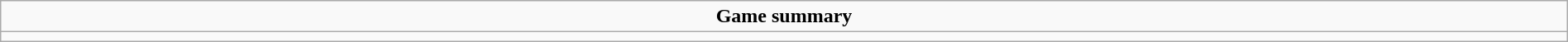<table role="presentation" class="wikitable mw-collapsible autocollapse" width=100%>
<tr>
<td align=center><strong>Game summary</strong></td>
</tr>
<tr>
<td></td>
</tr>
</table>
